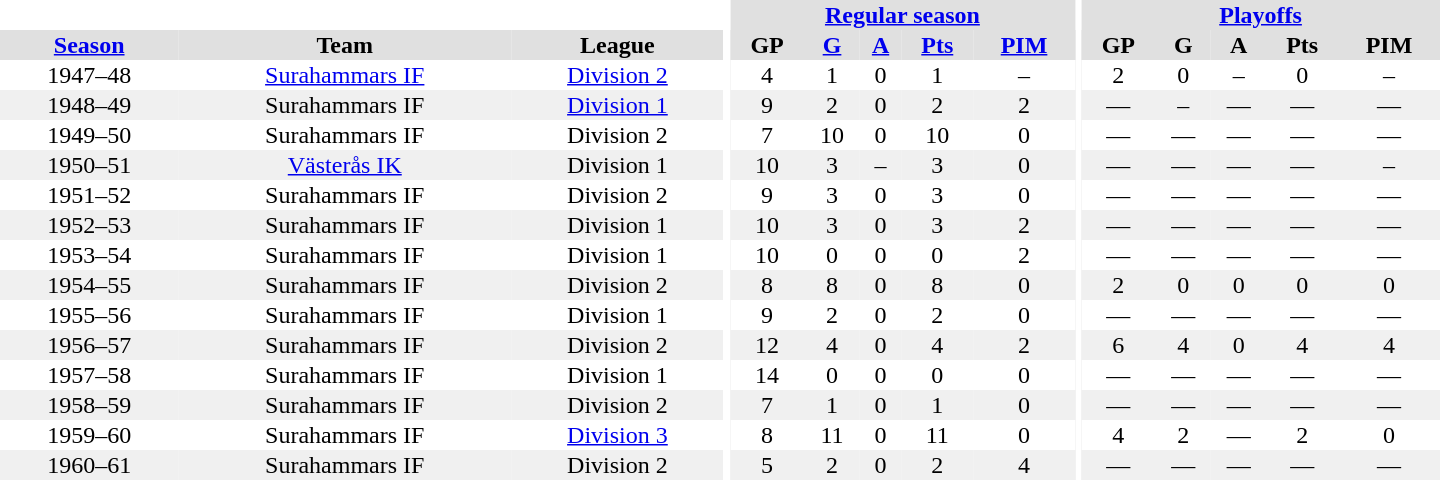<table border="0" cellpadding="1" cellspacing="0" style="text-align:center; width:60em">
<tr bgcolor="#e0e0e0">
<th colspan="3" bgcolor="#ffffff"></th>
<th rowspan="100" bgcolor="#ffffff"></th>
<th colspan="5"><a href='#'>Regular season</a></th>
<th rowspan="100" bgcolor="#ffffff"></th>
<th colspan="5"><a href='#'>Playoffs</a></th>
</tr>
<tr bgcolor="#e0e0e0">
<th><a href='#'>Season</a></th>
<th>Team</th>
<th>League</th>
<th>GP</th>
<th><a href='#'>G</a></th>
<th><a href='#'>A</a></th>
<th><a href='#'>Pts</a></th>
<th><a href='#'>PIM</a></th>
<th>GP</th>
<th>G</th>
<th>A</th>
<th>Pts</th>
<th>PIM</th>
</tr>
<tr>
<td>1947–48</td>
<td><a href='#'>Surahammars IF</a></td>
<td><a href='#'>Division 2</a></td>
<td>4</td>
<td>1</td>
<td>0</td>
<td>1</td>
<td>–</td>
<td>2</td>
<td>0</td>
<td>–</td>
<td>0</td>
<td>–</td>
</tr>
<tr>
</tr>
<tr bgcolor="#f0f0f0">
<td>1948–49</td>
<td>Surahammars IF</td>
<td><a href='#'>Division 1</a></td>
<td>9</td>
<td>2</td>
<td>0</td>
<td>2</td>
<td>2</td>
<td>—</td>
<td>–</td>
<td>—</td>
<td>—</td>
<td>—</td>
</tr>
<tr>
<td>1949–50</td>
<td>Surahammars IF</td>
<td>Division 2</td>
<td>7</td>
<td>10</td>
<td>0</td>
<td>10</td>
<td>0</td>
<td>—</td>
<td>—</td>
<td>—</td>
<td>—</td>
<td>—</td>
</tr>
<tr bgcolor="#f0f0f0">
<td>1950–51</td>
<td><a href='#'>Västerås IK</a></td>
<td>Division 1</td>
<td>10</td>
<td>3</td>
<td>–</td>
<td>3</td>
<td>0</td>
<td>—</td>
<td>—</td>
<td>—</td>
<td>—</td>
<td>–</td>
</tr>
<tr>
<td>1951–52</td>
<td>Surahammars IF</td>
<td>Division 2</td>
<td>9</td>
<td>3</td>
<td>0</td>
<td>3</td>
<td>0</td>
<td>—</td>
<td>—</td>
<td>—</td>
<td>—</td>
<td>—</td>
</tr>
<tr bgcolor="#f0f0f0">
<td>1952–53</td>
<td>Surahammars IF</td>
<td>Division 1</td>
<td>10</td>
<td>3</td>
<td>0</td>
<td>3</td>
<td>2</td>
<td>—</td>
<td>—</td>
<td>—</td>
<td>—</td>
<td>—</td>
</tr>
<tr>
<td>1953–54</td>
<td>Surahammars IF</td>
<td>Division 1</td>
<td>10</td>
<td>0</td>
<td>0</td>
<td>0</td>
<td>2</td>
<td>—</td>
<td>—</td>
<td>—</td>
<td>—</td>
<td>—</td>
</tr>
<tr bgcolor="#f0f0f0">
<td>1954–55</td>
<td>Surahammars IF</td>
<td>Division 2</td>
<td>8</td>
<td>8</td>
<td>0</td>
<td>8</td>
<td>0</td>
<td>2</td>
<td>0</td>
<td>0</td>
<td>0</td>
<td>0</td>
</tr>
<tr>
<td>1955–56</td>
<td>Surahammars IF</td>
<td>Division 1</td>
<td>9</td>
<td>2</td>
<td>0</td>
<td>2</td>
<td>0</td>
<td>—</td>
<td>—</td>
<td>—</td>
<td>—</td>
<td>—</td>
</tr>
<tr bgcolor="#f0f0f0">
<td>1956–57</td>
<td>Surahammars IF</td>
<td>Division 2</td>
<td>12</td>
<td>4</td>
<td>0</td>
<td>4</td>
<td>2</td>
<td>6</td>
<td>4</td>
<td>0</td>
<td>4</td>
<td>4</td>
</tr>
<tr>
<td>1957–58</td>
<td>Surahammars IF</td>
<td>Division 1</td>
<td>14</td>
<td>0</td>
<td>0</td>
<td>0</td>
<td>0</td>
<td>—</td>
<td>—</td>
<td>—</td>
<td>—</td>
<td>—</td>
</tr>
<tr bgcolor="#f0f0f0">
<td>1958–59</td>
<td>Surahammars IF</td>
<td>Division 2</td>
<td>7</td>
<td>1</td>
<td>0</td>
<td>1</td>
<td>0</td>
<td>—</td>
<td>—</td>
<td>—</td>
<td>—</td>
<td>—</td>
</tr>
<tr>
<td>1959–60</td>
<td>Surahammars IF</td>
<td><a href='#'>Division 3</a></td>
<td>8</td>
<td>11</td>
<td>0</td>
<td>11</td>
<td>0</td>
<td>4</td>
<td>2</td>
<td>—</td>
<td>2</td>
<td>0</td>
</tr>
<tr bgcolor="#f0f0f0">
<td>1960–61</td>
<td>Surahammars IF</td>
<td>Division 2</td>
<td>5</td>
<td>2</td>
<td>0</td>
<td>2</td>
<td>4</td>
<td>—</td>
<td>—</td>
<td>—</td>
<td>—</td>
<td>—</td>
</tr>
<tr>
</tr>
</table>
